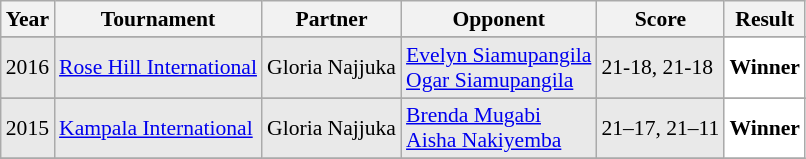<table class="sortable wikitable" style="font-size: 90%;">
<tr>
<th>Year</th>
<th>Tournament</th>
<th>Partner</th>
<th>Opponent</th>
<th>Score</th>
<th>Result</th>
</tr>
<tr>
</tr>
<tr style="background:#E9E9E9">
<td align="center">2016</td>
<td align="left"><a href='#'>Rose Hill International</a></td>
<td align="left"> Gloria Najjuka</td>
<td align="left"> <a href='#'>Evelyn Siamupangila</a><br> <a href='#'>Ogar Siamupangila</a></td>
<td align="left">21-18, 21-18</td>
<td style="text-align:left; background:white"> <strong>Winner</strong></td>
</tr>
<tr>
</tr>
<tr style="background:#E9E9E9">
<td align="center">2015</td>
<td align="left"><a href='#'>Kampala International</a></td>
<td align="left"> Gloria Najjuka</td>
<td align="left"> <a href='#'>Brenda Mugabi</a><br> <a href='#'>Aisha Nakiyemba</a></td>
<td align="left">21–17, 21–11</td>
<td style="text-align:left; background:white"> <strong>Winner</strong></td>
</tr>
<tr>
</tr>
</table>
